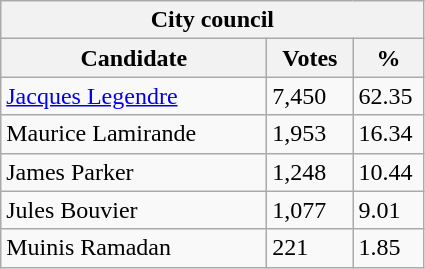<table class="wikitable">
<tr>
<th colspan="3">City council</th>
</tr>
<tr>
<th style="width: 170px">Candidate</th>
<th style="width: 50px">Votes</th>
<th style="width: 40px">%</th>
</tr>
<tr>
<td><a href='#'>Jacques Legendre</a></td>
<td>7,450</td>
<td>62.35</td>
</tr>
<tr>
<td>Maurice Lamirande</td>
<td>1,953</td>
<td>16.34</td>
</tr>
<tr>
<td>James Parker</td>
<td>1,248</td>
<td>10.44</td>
</tr>
<tr>
<td>Jules Bouvier</td>
<td>1,077</td>
<td>9.01</td>
</tr>
<tr>
<td>Muinis Ramadan</td>
<td>221</td>
<td>1.85</td>
</tr>
</table>
